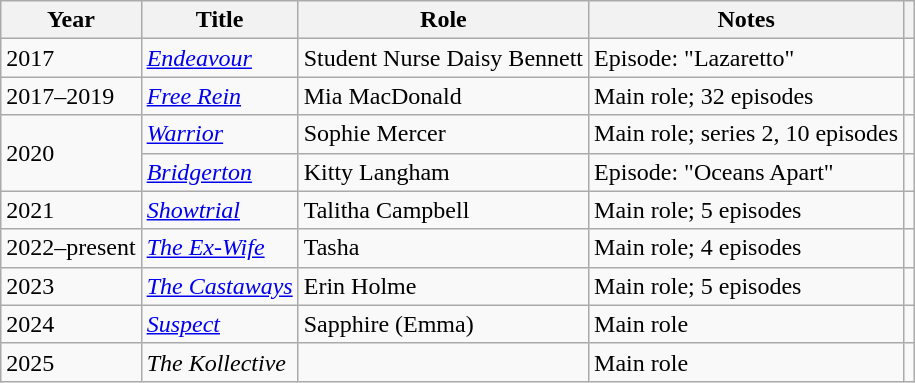<table class="wikitable">
<tr>
<th>Year</th>
<th>Title</th>
<th>Role</th>
<th>Notes</th>
<th class="unsortable"></th>
</tr>
<tr>
<td>2017</td>
<td><em><a href='#'>Endeavour</a></em></td>
<td>Student Nurse Daisy Bennett</td>
<td>Episode: "Lazaretto"</td>
<td></td>
</tr>
<tr>
<td>2017–2019</td>
<td><em><a href='#'>Free Rein</a></em></td>
<td>Mia MacDonald</td>
<td>Main role; 32 episodes</td>
<td></td>
</tr>
<tr>
<td rowspan="2">2020</td>
<td><em><a href='#'>Warrior</a></em></td>
<td>Sophie Mercer</td>
<td>Main role; series 2, 10 episodes</td>
<td></td>
</tr>
<tr>
<td><em><a href='#'>Bridgerton</a></em></td>
<td>Kitty Langham</td>
<td>Episode: "Oceans Apart"</td>
<td></td>
</tr>
<tr>
<td>2021</td>
<td><em><a href='#'>Showtrial</a></em></td>
<td>Talitha Campbell</td>
<td>Main role; 5 episodes</td>
<td></td>
</tr>
<tr>
<td>2022–present</td>
<td><em><a href='#'>The Ex-Wife</a></em></td>
<td>Tasha</td>
<td>Main role; 4 episodes</td>
<td></td>
</tr>
<tr>
<td>2023</td>
<td><em><a href='#'>The Castaways</a></em></td>
<td>Erin Holme</td>
<td>Main role; 5 episodes</td>
<td></td>
</tr>
<tr>
<td>2024</td>
<td><em><a href='#'>Suspect</a></em></td>
<td>Sapphire (Emma)</td>
<td>Main role</td>
<td></td>
</tr>
<tr>
<td>2025</td>
<td><em>The Kollective</em></td>
<td></td>
<td>Main role</td>
<td></td>
</tr>
</table>
